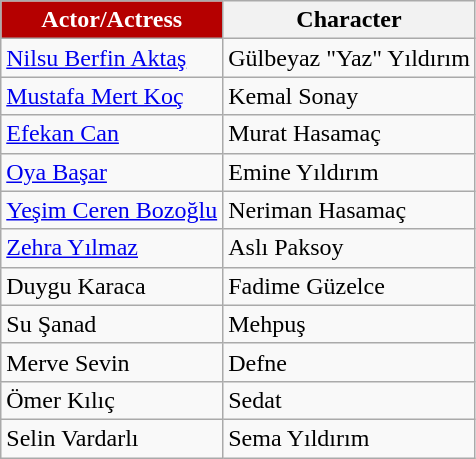<table class="wikitable">
<tr>
<th style="background-color: #B50000; color: #ffffff;">Actor/Actress</th>
<th>Character</th>
</tr>
<tr>
<td><a href='#'>Nilsu Berfin Aktaş</a></td>
<td>Gülbeyaz "Yaz" Yıldırım</td>
</tr>
<tr>
<td><a href='#'>Mustafa Mert Koç</a></td>
<td>Kemal Sonay</td>
</tr>
<tr>
<td><a href='#'>Efekan Can</a></td>
<td>Murat Hasamaç</td>
</tr>
<tr>
<td><a href='#'>Oya Başar</a></td>
<td>Emine Yıldırım</td>
</tr>
<tr>
<td><a href='#'>Yeşim Ceren Bozoğlu</a></td>
<td>Neriman Hasamaç</td>
</tr>
<tr>
<td><a href='#'>Zehra Yılmaz</a></td>
<td>Aslı Paksoy</td>
</tr>
<tr>
<td>Duygu Karaca</td>
<td>Fadime Güzelce</td>
</tr>
<tr>
<td>Su Şanad</td>
<td>Mehpuş</td>
</tr>
<tr>
<td>Merve Sevin</td>
<td>Defne</td>
</tr>
<tr>
<td>Ömer Kılıç</td>
<td>Sedat</td>
</tr>
<tr>
<td>Selin Vardarlı</td>
<td>Sema Yıldırım</td>
</tr>
</table>
